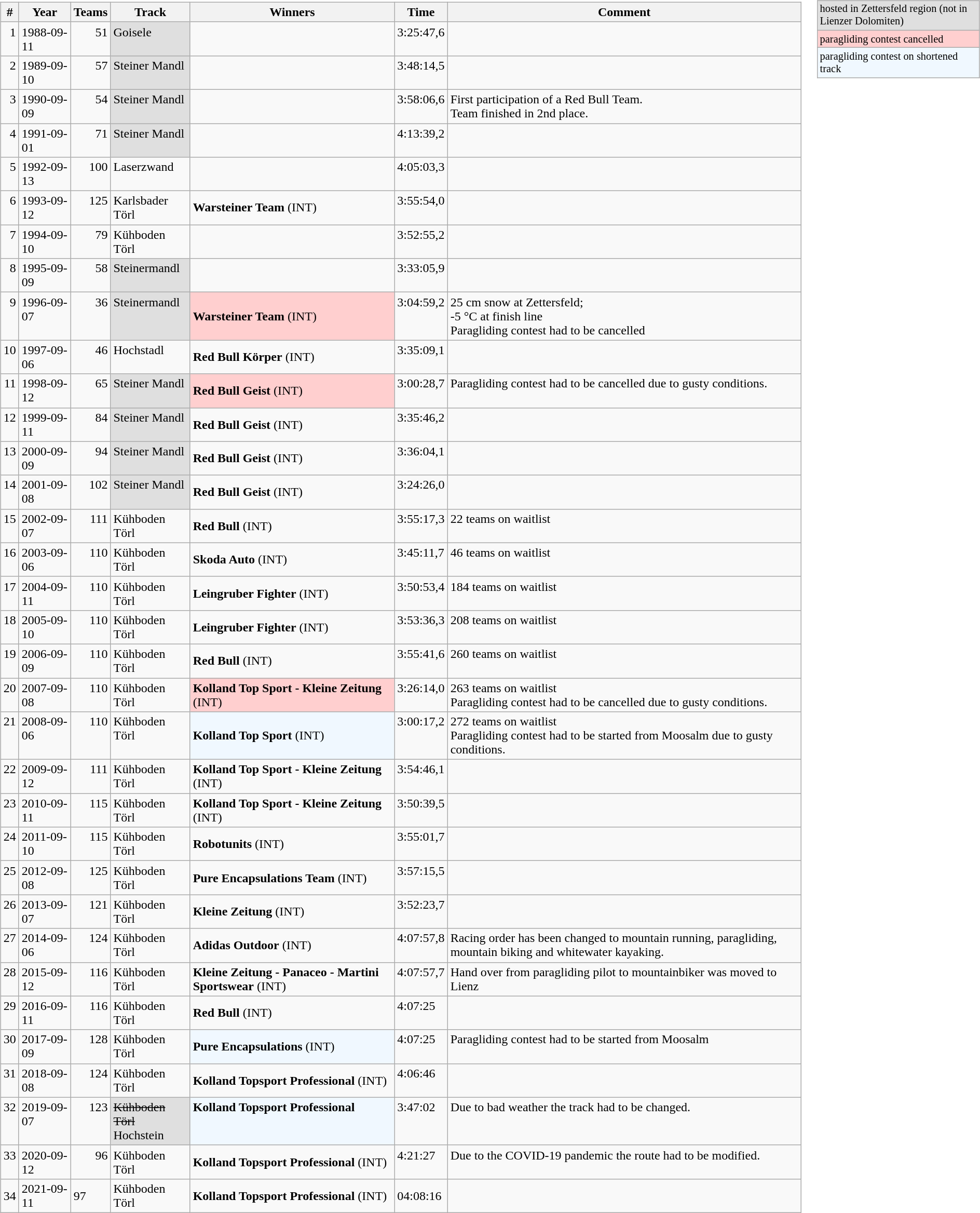<table>
<tr>
<td valign="top"><br><table class="wikitable">
<tr>
<th>#</th>
<th>Year</th>
<th>Teams</th>
<th>Track</th>
<th>Winners</th>
<th>Time</th>
<th>Comment</th>
</tr>
<tr>
<td style="text-align:right;vertical-align:top">1</td>
<td style="vertical-align:top">1988-09-11</td>
<td style="text-align:right;vertical-align:top">51</td>
<td style="vertical-align:top" bgcolor="#DFDFDF">Goisele</td>
<td><br></td>
<td style="vertical-align:top">3:25:47,6</td>
<td style="vertical-align:top"></td>
</tr>
<tr>
<td style="text-align:right;vertical-align:top">2</td>
<td style="vertical-align:top">1989-09-10</td>
<td style="text-align:right;vertical-align:top">57</td>
<td style="vertical-align:top" bgcolor="#DFDFDF">Steiner Mandl</td>
<td><br></td>
<td style="vertical-align:top">3:48:14,5</td>
<td style="vertical-align:top"></td>
</tr>
<tr>
<td style="text-align:right;vertical-align:top">3</td>
<td style="vertical-align:top">1990-09-09</td>
<td style="text-align:right;vertical-align:top">54</td>
<td style="vertical-align:top" bgcolor="#DFDFDF">Steiner Mandl</td>
<td><br></td>
<td style="vertical-align:top">3:58:06,6</td>
<td style="vertical-align:top">First participation of a Red Bull Team. <br>Team finished in 2nd place.</td>
</tr>
<tr>
<td style="text-align:right;vertical-align:top">4</td>
<td style="vertical-align:top">1991-09-01</td>
<td style="text-align:right;vertical-align:top">71</td>
<td style="vertical-align:top" bgcolor="#DFDFDF">Steiner Mandl</td>
<td><br></td>
<td style="vertical-align:top">4:13:39,2</td>
<td style="vertical-align:top"></td>
</tr>
<tr>
<td style="text-align:right;vertical-align:top">5</td>
<td style="vertical-align:top">1992-09-13</td>
<td style="text-align:right;vertical-align:top">100</td>
<td style="vertical-align:top">Laserzwand</td>
<td><br></td>
<td style="vertical-align:top">4:05:03,3</td>
<td style="vertical-align:top"></td>
</tr>
<tr>
<td style="text-align:right;vertical-align:top">6</td>
<td style="vertical-align:top">1993-09-12</td>
<td style="text-align:right;vertical-align:top">125</td>
<td style="vertical-align:top">Karlsbader Törl</td>
<td><strong>Warsteiner Team</strong> (INT)<br></td>
<td style="vertical-align:top">3:55:54,0</td>
<td style="vertical-align:top"></td>
</tr>
<tr>
<td style="text-align:right;vertical-align:top">7</td>
<td style="vertical-align:top">1994-09-10</td>
<td style="text-align:right;vertical-align:top">79</td>
<td style="vertical-align:top">Kühboden Törl</td>
<td><br></td>
<td style="vertical-align:top">3:52:55,2</td>
<td style="vertical-align:top"></td>
</tr>
<tr>
<td style="text-align:right;vertical-align:top">8</td>
<td style="vertical-align:top">1995-09-09</td>
<td style="text-align:right;vertical-align:top">58</td>
<td style="vertical-align:top" bgcolor="#DFDFDF">Steinermandl</td>
<td><br></td>
<td style="vertical-align:top">3:33:05,9</td>
<td style="vertical-align:top"></td>
</tr>
<tr>
<td style="text-align:right;vertical-align:top">9</td>
<td style="vertical-align:top">1996-09-07</td>
<td style="text-align:right;vertical-align:top">36</td>
<td style="vertical-align:top" bgcolor="#DFDFDF">Steinermandl</td>
<td bgcolor="#FFCFCF"><strong>Warsteiner Team</strong> (INT)<br></td>
<td style="vertical-align:top">3:04:59,2</td>
<td style="vertical-align:top">25 cm snow at Zettersfeld; <br>-5 °C at finish line<br>Paragliding contest had to be cancelled</td>
</tr>
<tr>
<td style="text-align:right;vertical-align:top">10</td>
<td style="vertical-align:top">1997-09-06</td>
<td style="text-align:right;vertical-align:top">46</td>
<td style="vertical-align:top">Hochstadl</td>
<td><strong>Red Bull Körper</strong> (INT)<br></td>
<td style="vertical-align:top">3:35:09,1</td>
<td style="vertical-align:top"></td>
</tr>
<tr>
<td style="text-align:right;vertical-align:top">11</td>
<td style="vertical-align:top">1998-09-12</td>
<td style="text-align:right;vertical-align:top">65</td>
<td style="vertical-align:top" bgcolor="#DFDFDF">Steiner Mandl</td>
<td bgcolor="#FFCFCF"><strong>Red Bull Geist</strong> (INT)<br></td>
<td style="vertical-align:top">3:00:28,7</td>
<td style="vertical-align:top">Paragliding contest had to be cancelled due to gusty conditions.</td>
</tr>
<tr>
<td style="text-align:right;vertical-align:top">12</td>
<td style="vertical-align:top">1999-09-11</td>
<td style="text-align:right;vertical-align:top">84</td>
<td style="vertical-align:top" bgcolor="#DFDFDF">Steiner Mandl</td>
<td><strong>Red Bull Geist</strong> (INT)<br></td>
<td style="vertical-align:top">3:35:46,2</td>
<td style="vertical-align:top"></td>
</tr>
<tr>
<td style="text-align:right;vertical-align:top">13</td>
<td style="vertical-align:top">2000-09-09</td>
<td style="text-align:right;vertical-align:top">94</td>
<td style="vertical-align:top" bgcolor="#DFDFDF">Steiner Mandl</td>
<td><strong>Red Bull Geist</strong> (INT)<br></td>
<td style="vertical-align:top">3:36:04,1</td>
<td style="vertical-align:top"></td>
</tr>
<tr>
<td style="text-align:right;vertical-align:top">14</td>
<td style="vertical-align:top">2001-09-08</td>
<td style="text-align:right;vertical-align:top">102</td>
<td style="vertical-align:top" bgcolor="#DFDFDF">Steiner Mandl</td>
<td><strong>Red Bull Geist</strong> (INT)<br></td>
<td style="vertical-align:top">3:24:26,0</td>
<td style="vertical-align:top"></td>
</tr>
<tr>
<td style="text-align:right;vertical-align:top">15</td>
<td style="vertical-align:top">2002-09-07</td>
<td style="text-align:right;vertical-align:top">111</td>
<td style="vertical-align:top">Kühboden Törl</td>
<td><strong>Red Bull</strong> (INT)<br></td>
<td style="vertical-align:top">3:55:17,3</td>
<td style="vertical-align:top">22 teams on waitlist</td>
</tr>
<tr>
<td style="text-align:right;vertical-align:top">16</td>
<td style="vertical-align:top">2003-09-06</td>
<td style="text-align:right;vertical-align:top">110</td>
<td style="vertical-align:top">Kühboden Törl</td>
<td><strong>Skoda Auto</strong> (INT)<br></td>
<td style="vertical-align:top">3:45:11,7</td>
<td style="vertical-align:top">46 teams on waitlist</td>
</tr>
<tr>
<td style="text-align:right;vertical-align:top">17</td>
<td style="vertical-align:top">2004-09-11</td>
<td style="text-align:right;vertical-align:top">110</td>
<td style="vertical-align:top">Kühboden Törl</td>
<td><strong>Leingruber Fighter</strong> (INT)<br></td>
<td style="vertical-align:top">3:50:53,4</td>
<td style="vertical-align:top">184 teams on waitlist</td>
</tr>
<tr>
<td style="text-align:right;vertical-align:top">18</td>
<td style="vertical-align:top">2005-09-10</td>
<td style="text-align:right;vertical-align:top">110</td>
<td style="vertical-align:top">Kühboden Törl</td>
<td><strong>Leingruber Fighter</strong> (INT)<br></td>
<td style="vertical-align:top">3:53:36,3</td>
<td style="vertical-align:top">208 teams on waitlist</td>
</tr>
<tr>
<td style="text-align:right;vertical-align:top">19</td>
<td style="vertical-align:top">2006-09-09</td>
<td style="text-align:right;vertical-align:top">110</td>
<td style="vertical-align:top">Kühboden Törl</td>
<td><strong>Red Bull</strong> (INT)<br></td>
<td style="vertical-align:top">3:55:41,6</td>
<td style="vertical-align:top">260 teams on waitlist</td>
</tr>
<tr>
<td style="text-align:right;vertical-align:top">20</td>
<td style="vertical-align:top">2007-09-08</td>
<td style="text-align:right;vertical-align:top">110</td>
<td style="vertical-align:top">Kühboden Törl</td>
<td bgcolor="#FFCFCF"><strong>Kolland Top Sport - Kleine Zeitung</strong> (INT)<br></td>
<td style="vertical-align:top">3:26:14,0</td>
<td style="vertical-align:top">263 teams on waitlist<br>Paragliding contest had to be cancelled due to gusty conditions.</td>
</tr>
<tr>
<td style="text-align:right;vertical-align:top">21</td>
<td style="vertical-align:top">2008-09-06</td>
<td style="text-align:right;vertical-align:top">110</td>
<td style="vertical-align:top">Kühboden Törl</td>
<td bgcolor="#F0F8FF"><strong>Kolland Top Sport</strong> (INT)<br></td>
<td style="vertical-align:top">3:00:17,2</td>
<td style="vertical-align:top">272 teams on waitlist <br>Paragliding contest had to be started from Moosalm due to gusty conditions.</td>
</tr>
<tr>
<td style="text-align:right;vertical-align:top">22</td>
<td style="vertical-align:top">2009-09-12</td>
<td style="text-align:right;vertical-align:top">111</td>
<td style="vertical-align:top">Kühboden Törl</td>
<td><strong>Kolland Top Sport - Kleine Zeitung</strong> (INT)<br></td>
<td style="vertical-align:top">3:54:46,1</td>
<td style="vertical-align:top"></td>
</tr>
<tr>
<td style="text-align:right;vertical-align:top">23</td>
<td style="vertical-align:top">2010-09-11</td>
<td style="text-align:right;vertical-align:top">115</td>
<td style="vertical-align:top">Kühboden Törl</td>
<td><strong>Kolland Top Sport - Kleine Zeitung</strong> (INT)<br></td>
<td style="vertical-align:top">3:50:39,5</td>
<td style="vertical-align:top"></td>
</tr>
<tr>
<td style="text-align:right;vertical-align:top">24</td>
<td style="vertical-align:top">2011-09-10</td>
<td style="text-align:right;vertical-align:top">115</td>
<td style="vertical-align:top">Kühboden Törl</td>
<td><strong>Robotunits</strong> (INT)<br></td>
<td style="vertical-align:top">3:55:01,7</td>
<td style="vertical-align:top"></td>
</tr>
<tr>
<td style="text-align:right;vertical-align:top">25</td>
<td style="vertical-align:top">2012-09-08</td>
<td style="text-align:right;vertical-align:top">125</td>
<td style="vertical-align:top">Kühboden Törl</td>
<td><strong>Pure Encapsulations Team</strong> (INT)<br></td>
<td style="vertical-align:top">3:57:15,5</td>
<td style="vertical-align:top"></td>
</tr>
<tr>
<td style="text-align:right;vertical-align:top">26</td>
<td style="vertical-align:top">2013-09-07</td>
<td style="text-align:right;vertical-align:top">121</td>
<td style="vertical-align:top">Kühboden Törl</td>
<td><strong>Kleine Zeitung</strong> (INT)<br></td>
<td style="vertical-align:top">3:52:23,7</td>
<td style="vertical-align:top"></td>
</tr>
<tr>
<td style="text-align:right;vertical-align:top">27</td>
<td style="vertical-align:top">2014-09-06</td>
<td style="text-align:right;vertical-align:top">124</td>
<td style="vertical-align:top">Kühboden Törl</td>
<td><strong>Adidas Outdoor</strong> (INT)<br></td>
<td style="vertical-align:top">4:07:57,8</td>
<td style="vertical-align:top">Racing order has been changed to mountain running, paragliding, mountain biking and whitewater kayaking.</td>
</tr>
<tr>
<td style="text-align:right;vertical-align:top">28</td>
<td style="vertical-align:top">2015-09-12</td>
<td style="text-align:right;vertical-align:top">116</td>
<td style="vertical-align:top">Kühboden Törl</td>
<td><strong>Kleine Zeitung - Panaceo - Martini Sportswear</strong> (INT)<br></td>
<td style="vertical-align:top">4:07:57,7</td>
<td style="vertical-align:top">Hand over from paragliding pilot to mountainbiker was moved to Lienz</td>
</tr>
<tr>
<td style="text-align:right;vertical-align:top">29</td>
<td style="vertical-align:top">2016-09-11</td>
<td style="text-align:right;vertical-align:top">116</td>
<td style="vertical-align:top">Kühboden Törl</td>
<td><strong>Red Bull</strong> (INT)<br></td>
<td style="vertical-align:top">4:07:25</td>
<td style="vertical-align:top"></td>
</tr>
<tr>
<td style="text-align:right;vertical-align:top">30</td>
<td style="vertical-align:top">2017-09-09</td>
<td style="text-align:right;vertical-align:top">128</td>
<td style="vertical-align:top">Kühboden Törl</td>
<td bgcolor="#F0F8FF"><strong>Pure Encapsulations</strong> (INT)<br></td>
<td style="vertical-align:top">4:07:25</td>
<td style="vertical-align:top">Paragliding contest had to be started from Moosalm</td>
</tr>
<tr>
<td style="text-align:right;vertical-align:top">31</td>
<td style="vertical-align:top">2018-09-08</td>
<td style="text-align:right;vertical-align:top">124</td>
<td style="vertical-align:top">Kühboden Törl</td>
<td><strong>Kolland Topsport Professional</strong> (INT)<br></td>
<td style="vertical-align:top">4:06:46</td>
<td></td>
</tr>
<tr>
<td style="text-align:right;vertical-align:top">32</td>
<td style="vertical-align:top">2019-09-07</td>
<td style="text-align:right;vertical-align:top">123</td>
<td style="vertical-align:top" bgcolor="#DFDFDF"><s>Kühboden Törl</s><br>Hochstein</td>
<td style="vertical-align:top" bgcolor="#F0F8FF"><strong>Kolland Topsport Professional</strong><br></td>
<td style="vertical-align:top">3:47:02</td>
<td style="vertical-align:top">Due to bad weather the track had to be changed.</td>
</tr>
<tr>
<td style="text-align:right;vertical-align:top">33</td>
<td style="vertical-align:top">2020-09-12</td>
<td style="text-align:right;vertical-align:top">96</td>
<td style="vertical-align:top">Kühboden Törl</td>
<td><strong>Kolland Topsport Professional</strong> (INT)<br></td>
<td style="vertical-align:top">4:21:27</td>
<td style="vertical-align:top">Due to the COVID-19 pandemic the route had to be modified.</td>
</tr>
<tr>
<td>34</td>
<td>2021-09-11</td>
<td>97</td>
<td>Kühboden Törl</td>
<td><strong>Kolland Topsport Professional</strong> (INT)<br></td>
<td>04:08:16</td>
<td></td>
</tr>
</table>
</td>
<td valign="top"><br><table style="margin-right:0; font-size:85%" class="wikitable">
<tr bgcolor="#DFDFDF">
<td>hosted in Zettersfeld region (not in Lienzer Dolomiten)</td>
</tr>
<tr bgcolor="#FFCFCF">
<td>paragliding contest cancelled</td>
</tr>
<tr bgcolor="#F0F8FF">
<td>paragliding contest on shortened track</td>
</tr>
</table>
</td>
</tr>
</table>
